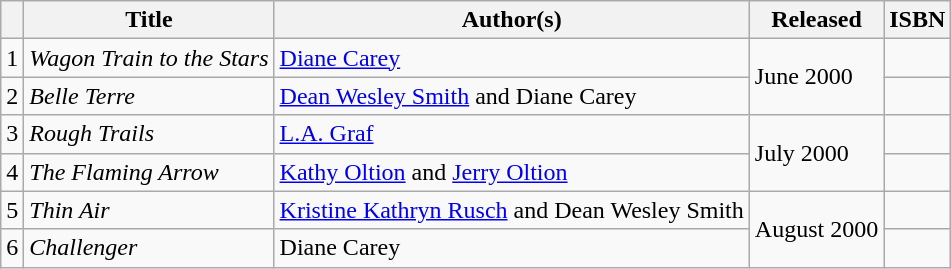<table class="wikitable">
<tr>
<th></th>
<th>Title</th>
<th>Author(s)</th>
<th>Released</th>
<th>ISBN</th>
</tr>
<tr>
<td>1</td>
<td><em>Wagon Train to the Stars</em></td>
<td><a href='#'>Diane Carey</a></td>
<td rowspan="2">June 2000</td>
<td></td>
</tr>
<tr>
<td>2</td>
<td><em>Belle Terre</em></td>
<td><a href='#'>Dean Wesley Smith</a> and Diane Carey</td>
<td></td>
</tr>
<tr>
<td>3</td>
<td><em>Rough Trails</em></td>
<td><a href='#'>L.A. Graf</a></td>
<td rowspan="2">July 2000</td>
<td></td>
</tr>
<tr>
<td>4</td>
<td><em>The Flaming Arrow</em></td>
<td><a href='#'>Kathy Oltion</a> and <a href='#'>Jerry Oltion</a></td>
<td></td>
</tr>
<tr>
<td>5</td>
<td><em>Thin Air</em></td>
<td><a href='#'>Kristine Kathryn Rusch</a> and Dean Wesley Smith</td>
<td rowspan="2">August 2000</td>
<td></td>
</tr>
<tr>
<td>6</td>
<td><em>Challenger</em></td>
<td>Diane Carey</td>
<td></td>
</tr>
</table>
